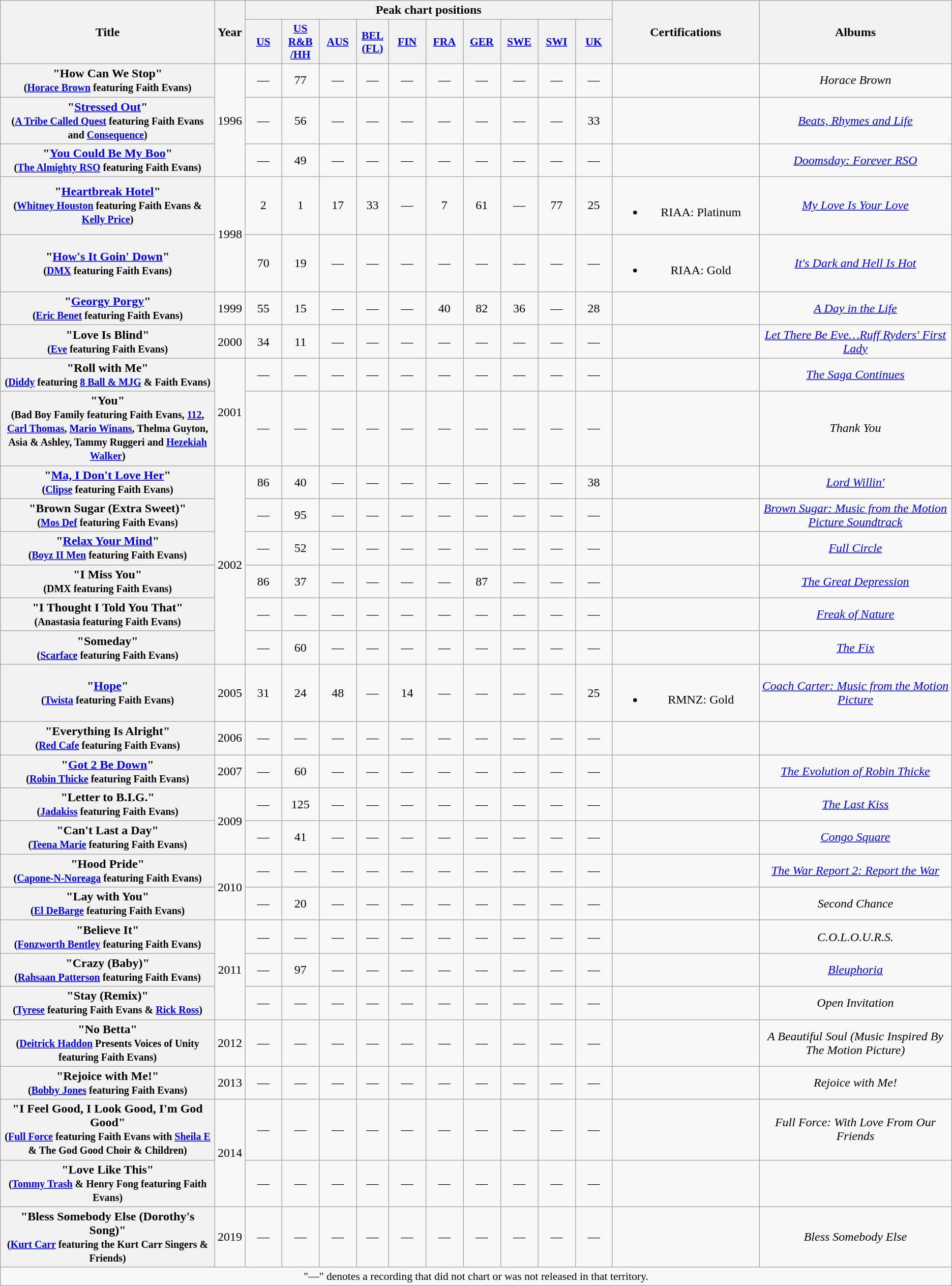<table class="wikitable plainrowheaders" style="text-align:center;">
<tr>
<th scope="col" rowspan="2" style="width:18em;">Title</th>
<th scope="col" rowspan="2" style="width:1em;">Year</th>
<th scope="col" colspan="10">Peak chart positions</th>
<th scope="col" rowspan="2" style="width:12em;">Certifications</th>
<th scope="col" rowspan="2" style="width:16em;">Albums</th>
</tr>
<tr>
<th scope="col" style="width:3em;font-size:90%;"><a href='#'>US</a><br></th>
<th scope="col" style="width:3em;font-size:90%;"><a href='#'>US<br>R&B<br>/HH</a><br></th>
<th scope="col" style="width:3em;font-size:90%;"><a href='#'>AUS</a><br></th>
<th scope="col" style="width:2.5em;font-size:90%;"><a href='#'>BEL (FL)</a><br></th>
<th scope="col" style="width:3em;font-size:90%;"><a href='#'>FIN</a><br></th>
<th scope="col" style="width:3em;font-size:90%;"><a href='#'>FRA</a><br></th>
<th scope="col" style="width:3em;font-size:90%;"><a href='#'>GER</a><br></th>
<th scope="col" style="width:3em;font-size:90%;"><a href='#'>SWE</a><br></th>
<th scope="col" style="width:3em;font-size:90%;"><a href='#'>SWI</a><br></th>
<th scope="col" style="width:3em;font-size:90%;"><a href='#'>UK</a><br></th>
</tr>
<tr>
<th scope="row">"How Can We Stop" <br><small>(<a href='#'>Horace Brown</a> featuring Faith Evans)</small></th>
<td rowspan="3">1996</td>
<td style="text-align:center;">—</td>
<td style="text-align:center;">77</td>
<td style="text-align:center;">—</td>
<td style="text-align:center;">—</td>
<td style="text-align:center;">—</td>
<td style="text-align:center;">—</td>
<td style="text-align:center;">—</td>
<td style="text-align:center;">—</td>
<td style="text-align:center;">—</td>
<td style="text-align:center;">—</td>
<td></td>
<td><em>Horace Brown</em></td>
</tr>
<tr>
<th scope="row">"<a href='#'>Stressed Out</a>" <br><small>(<a href='#'>A Tribe Called Quest</a> featuring Faith Evans and <a href='#'>Consequence</a>)</small></th>
<td style="text-align:center;">—</td>
<td style="text-align:center;">56</td>
<td style="text-align:center;">—</td>
<td style="text-align:center;">—</td>
<td style="text-align:center;">—</td>
<td style="text-align:center;">—</td>
<td style="text-align:center;">—</td>
<td style="text-align:center;">—</td>
<td style="text-align:center;">—</td>
<td style="text-align:center;">33</td>
<td></td>
<td><em><a href='#'>Beats, Rhymes and Life</a></em></td>
</tr>
<tr>
<th scope="row">"<a href='#'>You Could Be My Boo</a>" <br><small>(<a href='#'>The Almighty RSO</a> featuring Faith Evans)</small></th>
<td style="text-align:center;">—</td>
<td style="text-align:center;">49</td>
<td style="text-align:center;">—</td>
<td style="text-align:center;">—</td>
<td style="text-align:center;">—</td>
<td style="text-align:center;">—</td>
<td style="text-align:center;">—</td>
<td style="text-align:center;">—</td>
<td style="text-align:center;">—</td>
<td style="text-align:center;">—</td>
<td></td>
<td><em><a href='#'>Doomsday: Forever RSO</a></em></td>
</tr>
<tr>
<th scope="row">"<a href='#'>Heartbreak Hotel</a>" <br><small>(<a href='#'>Whitney Houston</a> featuring Faith Evans & <a href='#'>Kelly Price</a>)</small></th>
<td rowspan="2">1998</td>
<td style="text-align:center;">2</td>
<td style="text-align:center;">1</td>
<td style="text-align:center;">17</td>
<td style="text-align:center;">33</td>
<td style="text-align:center;">—</td>
<td style="text-align:center;">7</td>
<td style="text-align:center;">61</td>
<td style="text-align:center;">—</td>
<td style="text-align:center;">77</td>
<td style="text-align:center;">25</td>
<td><br><ul><li>RIAA: Platinum</li></ul></td>
<td><em><a href='#'>My Love Is Your Love</a></em></td>
</tr>
<tr>
<th scope="row">"<a href='#'>How's It Goin' Down</a>" <br><small>(<a href='#'>DMX</a> featuring Faith Evans)</small></th>
<td style="text-align:center;">70</td>
<td style="text-align:center;">19</td>
<td style="text-align:center;">—</td>
<td style="text-align:center;">—</td>
<td style="text-align:center;">—</td>
<td style="text-align:center;">—</td>
<td style="text-align:center;">—</td>
<td style="text-align:center;">—</td>
<td style="text-align:center;">—</td>
<td style="text-align:center;">—</td>
<td><br><ul><li>RIAA: Gold</li></ul></td>
<td><em><a href='#'>It's Dark and Hell Is Hot</a></em></td>
</tr>
<tr>
<th scope="row">"<a href='#'>Georgy Porgy</a>" <br><small>(<a href='#'>Eric Benet</a> featuring Faith Evans)</small></th>
<td>1999</td>
<td style="text-align:center;">55</td>
<td style="text-align:center;">15</td>
<td style="text-align:center;">—</td>
<td style="text-align:center;">—</td>
<td style="text-align:center;">—</td>
<td style="text-align:center;">40</td>
<td style="text-align:center;">82</td>
<td style="text-align:center;">36</td>
<td style="text-align:center;">—</td>
<td style="text-align:center;">28</td>
<td></td>
<td><em><a href='#'>A Day in the Life</a></em></td>
</tr>
<tr>
<th scope="row">"Love Is Blind" <br><small>(<a href='#'>Eve</a> featuring Faith Evans)</small></th>
<td>2000</td>
<td style="text-align:center;">34</td>
<td style="text-align:center;">11</td>
<td style="text-align:center;">—</td>
<td style="text-align:center;">—</td>
<td style="text-align:center;">—</td>
<td style="text-align:center;">—</td>
<td style="text-align:center;">—</td>
<td style="text-align:center;">—</td>
<td style="text-align:center;">—</td>
<td style="text-align:center;">—</td>
<td></td>
<td><em><a href='#'>Let There Be Eve…Ruff Ryders' First Lady</a></em></td>
</tr>
<tr>
<th scope="row">"Roll with Me" <br><small>(<a href='#'>Diddy</a> featuring <a href='#'>8 Ball & MJG</a> & Faith Evans)</small></th>
<td rowspan="2">2001</td>
<td style="text-align:center;">—</td>
<td style="text-align:center;">—</td>
<td style="text-align:center;">—</td>
<td style="text-align:center;">—</td>
<td style="text-align:center;">—</td>
<td style="text-align:center;">—</td>
<td style="text-align:center;">—</td>
<td style="text-align:center;">—</td>
<td style="text-align:center;">—</td>
<td style="text-align:center;">—</td>
<td></td>
<td><em><a href='#'>The Saga Continues</a></em></td>
</tr>
<tr>
<th scope="row">"You" <br><small>(Bad Boy Family featuring Faith Evans, <a href='#'>112</a>, <a href='#'>Carl Thomas</a>, <a href='#'>Mario Winans</a>, Thelma Guyton, Asia & Ashley, Tammy Ruggeri and <a href='#'>Hezekiah Walker</a>)</small></th>
<td style="text-align:center;">—</td>
<td style="text-align:center;">—</td>
<td style="text-align:center;">—</td>
<td style="text-align:center;">—</td>
<td style="text-align:center;">—</td>
<td style="text-align:center;">—</td>
<td style="text-align:center;">—</td>
<td style="text-align:center;">—</td>
<td style="text-align:center;">—</td>
<td style="text-align:center;">—</td>
<td></td>
<td><em>Thank You</em></td>
</tr>
<tr>
<th scope="row">"<a href='#'>Ma, I Don't Love Her</a>" <br><small>(<a href='#'>Clipse</a> featuring Faith Evans)</small></th>
<td rowspan="6">2002</td>
<td style="text-align:center;">86</td>
<td style="text-align:center;">40</td>
<td style="text-align:center;">—</td>
<td style="text-align:center;">—</td>
<td style="text-align:center;">—</td>
<td style="text-align:center;">—</td>
<td style="text-align:center;">—</td>
<td style="text-align:center;">—</td>
<td style="text-align:center;">—</td>
<td style="text-align:center;">38</td>
<td></td>
<td><em><a href='#'>Lord Willin'</a></em></td>
</tr>
<tr>
<th scope="row">"Brown Sugar (Extra Sweet)" <br><small>(<a href='#'>Mos Def</a> featuring Faith Evans)</small></th>
<td style="text-align:center;">—</td>
<td style="text-align:center;">95</td>
<td style="text-align:center;">—</td>
<td style="text-align:center;">—</td>
<td style="text-align:center;">—</td>
<td style="text-align:center;">—</td>
<td style="text-align:center;">—</td>
<td style="text-align:center;">—</td>
<td style="text-align:center;">—</td>
<td style="text-align:center;">—</td>
<td></td>
<td><a href='#'><em>Brown Sugar: Music from the Motion Picture Soundtrack</em></a></td>
</tr>
<tr>
<th scope="row">"<a href='#'>Relax Your Mind</a>" <br><small>(<a href='#'>Boyz II Men</a> featuring Faith Evans)</small></th>
<td style="text-align:center;">—</td>
<td style="text-align:center;">52</td>
<td style="text-align:center;">—</td>
<td style="text-align:center;">—</td>
<td style="text-align:center;">—</td>
<td style="text-align:center;">—</td>
<td style="text-align:center;">—</td>
<td style="text-align:center;">—</td>
<td style="text-align:center;">—</td>
<td style="text-align:center;">—</td>
<td></td>
<td><em><a href='#'>Full Circle</a></em></td>
</tr>
<tr>
<th scope="row">"I Miss You" <br><small>(DMX featuring Faith Evans)</small></th>
<td style="text-align:center;">86</td>
<td style="text-align:center;">37</td>
<td style="text-align:center;">—</td>
<td style="text-align:center;">—</td>
<td style="text-align:center;">—</td>
<td style="text-align:center;">—</td>
<td style="text-align:center;">87</td>
<td style="text-align:center;">—</td>
<td style="text-align:center;">—</td>
<td style="text-align:center;">—</td>
<td></td>
<td><em><a href='#'>The Great Depression</a></em></td>
</tr>
<tr>
<th scope="row">"I Thought I Told You That" <br><small>(Anastasia featuring Faith Evans)</small></th>
<td style="text-align:center;">—</td>
<td style="text-align:center;">—</td>
<td style="text-align:center;">—</td>
<td style="text-align:center;">—</td>
<td style="text-align:center;">—</td>
<td style="text-align:center;">—</td>
<td style="text-align:center;">—</td>
<td style="text-align:center;">—</td>
<td style="text-align:center;">—</td>
<td style="text-align:center;">—</td>
<td></td>
<td><em><a href='#'>Freak of Nature</a></em></td>
</tr>
<tr>
<th scope="row">"Someday" <br><small>(<a href='#'>Scarface</a> featuring Faith Evans)</small></th>
<td style="text-align:center;">—</td>
<td style="text-align:center;">60</td>
<td style="text-align:center;">—</td>
<td style="text-align:center;">—</td>
<td style="text-align:center;">—</td>
<td style="text-align:center;">—</td>
<td style="text-align:center;">—</td>
<td style="text-align:center;">—</td>
<td style="text-align:center;">—</td>
<td style="text-align:center;">—</td>
<td></td>
<td><em><a href='#'>The Fix</a></em></td>
</tr>
<tr>
<th scope="row">"<a href='#'>Hope</a>" <br><small>(<a href='#'>Twista</a> featuring Faith Evans)</small></th>
<td>2005</td>
<td style="text-align:center;">31</td>
<td style="text-align:center;">24</td>
<td style="text-align:center;">48</td>
<td style="text-align:center;">—</td>
<td style="text-align:center;">14</td>
<td style="text-align:center;">—</td>
<td style="text-align:center;">—</td>
<td style="text-align:center;">—</td>
<td style="text-align:center;">—</td>
<td style="text-align:center;">25</td>
<td><br><ul><li>RMNZ: Gold</li></ul></td>
<td><a href='#'><em>Coach Carter: Music from the Motion Picture</em></a></td>
</tr>
<tr>
<th scope="row">"Everything Is Alright" <br><small>(<a href='#'>Red Cafe</a> featuring Faith Evans)</small></th>
<td>2006</td>
<td style="text-align:center;">—</td>
<td style="text-align:center;">—</td>
<td style="text-align:center;">—</td>
<td style="text-align:center;">—</td>
<td style="text-align:center;">—</td>
<td style="text-align:center;">—</td>
<td style="text-align:center;">—</td>
<td style="text-align:center;">—</td>
<td style="text-align:center;">—</td>
<td style="text-align:center;">—</td>
<td></td>
<td></td>
</tr>
<tr>
<th scope="row">"<a href='#'>Got 2 Be Down</a>"<br> <small>(<a href='#'>Robin Thicke</a> featuring Faith Evans)</small></th>
<td>2007</td>
<td style="text-align:center;">—</td>
<td style="text-align:center;">60</td>
<td style="text-align:center;">—</td>
<td style="text-align:center;">—</td>
<td style="text-align:center;">—</td>
<td style="text-align:center;">—</td>
<td style="text-align:center;">—</td>
<td style="text-align:center;">—</td>
<td style="text-align:center;">—</td>
<td style="text-align:center;">—</td>
<td></td>
<td><em><a href='#'>The Evolution of Robin Thicke</a></em></td>
</tr>
<tr>
<th scope="row">"Letter to B.I.G." <br><small>(<a href='#'>Jadakiss</a> featuring Faith Evans)</small></th>
<td rowspan="2">2009</td>
<td style="text-align:center;">—</td>
<td style="text-align:center;">125</td>
<td style="text-align:center;">—</td>
<td style="text-align:center;">—</td>
<td style="text-align:center;">—</td>
<td style="text-align:center;">—</td>
<td style="text-align:center;">—</td>
<td style="text-align:center;">—</td>
<td style="text-align:center;">—</td>
<td style="text-align:center;">—</td>
<td></td>
<td><em><a href='#'>The Last Kiss</a></em></td>
</tr>
<tr>
<th scope="row">"Can't Last a Day" <br><small>(<a href='#'>Teena Marie</a> featuring Faith Evans)</small></th>
<td style="text-align:center;">—</td>
<td style="text-align:center;">41</td>
<td style="text-align:center;">—</td>
<td style="text-align:center;">—</td>
<td style="text-align:center;">—</td>
<td style="text-align:center;">—</td>
<td style="text-align:center;">—</td>
<td style="text-align:center;">—</td>
<td style="text-align:center;">—</td>
<td style="text-align:center;">—</td>
<td></td>
<td><em><a href='#'>Congo Square</a></em></td>
</tr>
<tr>
<th scope="row">"Hood Pride" <br><small>(<a href='#'>Capone-N-Noreaga</a> featuring Faith Evans)</small></th>
<td rowspan="2">2010</td>
<td style="text-align:center;">—</td>
<td style="text-align:center;">—</td>
<td style="text-align:center;">—</td>
<td style="text-align:center;">—</td>
<td style="text-align:center;">—</td>
<td style="text-align:center;">—</td>
<td style="text-align:center;">—</td>
<td style="text-align:center;">—</td>
<td style="text-align:center;">—</td>
<td style="text-align:center;">—</td>
<td></td>
<td><em><a href='#'>The War Report 2: Report the War</a></em></td>
</tr>
<tr>
<th scope="row">"Lay with You" <br><small>(<a href='#'>El DeBarge</a> featuring Faith Evans)</small></th>
<td style="text-align:center;">—</td>
<td style="text-align:center;">20</td>
<td style="text-align:center;">—</td>
<td style="text-align:center;">—</td>
<td style="text-align:center;">—</td>
<td style="text-align:center;">—</td>
<td style="text-align:center;">—</td>
<td style="text-align:center;">—</td>
<td style="text-align:center;">—</td>
<td style="text-align:center;">—</td>
<td></td>
<td><em>Second Chance</em></td>
</tr>
<tr>
<th scope="row">"Believe It" <br><small>(<a href='#'>Fonzworth Bentley</a> featuring Faith Evans)</small></th>
<td rowspan="3">2011</td>
<td style="text-align:center;">—</td>
<td style="text-align:center;">—</td>
<td style="text-align:center;">—</td>
<td style="text-align:center;">—</td>
<td style="text-align:center;">—</td>
<td style="text-align:center;">—</td>
<td style="text-align:center;">—</td>
<td style="text-align:center;">—</td>
<td style="text-align:center;">—</td>
<td style="text-align:center;">—</td>
<td></td>
<td><em>C.O.L.O.U.R.S.</em></td>
</tr>
<tr>
<th scope="row">"Crazy (Baby)" <br><small>(<a href='#'>Rahsaan Patterson</a> featuring Faith Evans)</small></th>
<td style="text-align:center;">—</td>
<td style="text-align:center;">97</td>
<td style="text-align:center;">—</td>
<td style="text-align:center;">—</td>
<td style="text-align:center;">—</td>
<td style="text-align:center;">—</td>
<td style="text-align:center;">—</td>
<td style="text-align:center;">—</td>
<td style="text-align:center;">—</td>
<td style="text-align:center;">—</td>
<td></td>
<td><em><a href='#'>Bleuphoria</a></em></td>
</tr>
<tr>
<th scope="row">"Stay (Remix)" <br><small>(<a href='#'>Tyrese</a> featuring Faith Evans & <a href='#'>Rick Ross</a>)</small></th>
<td style="text-align:center;">—</td>
<td style="text-align:center;">—</td>
<td style="text-align:center;">—</td>
<td style="text-align:center;">—</td>
<td style="text-align:center;">—</td>
<td style="text-align:center;">—</td>
<td style="text-align:center;">—</td>
<td style="text-align:center;">—</td>
<td style="text-align:center;">—</td>
<td style="text-align:center;">—</td>
<td></td>
<td><em>Open Invitation</em></td>
</tr>
<tr>
<th scope="row">"No Betta" <br><small>(<a href='#'>Deitrick Haddon</a> Presents Voices of Unity featuring Faith Evans)</small></th>
<td>2012</td>
<td style="text-align:center;">—</td>
<td style="text-align:center;">—</td>
<td style="text-align:center;">—</td>
<td style="text-align:center;">—</td>
<td style="text-align:center;">—</td>
<td style="text-align:center;">—</td>
<td style="text-align:center;">—</td>
<td style="text-align:center;">—</td>
<td style="text-align:center;">—</td>
<td style="text-align:center;">—</td>
<td></td>
<td><em>A Beautiful Soul (Music Inspired By The Motion Picture)</em></td>
</tr>
<tr>
<th scope="row">"Rejoice with Me!" <br><small>(<a href='#'>Bobby Jones</a> featuring Faith Evans)</small></th>
<td>2013</td>
<td style="text-align:center;">—</td>
<td style="text-align:center;">—</td>
<td style="text-align:center;">—</td>
<td style="text-align:center;">—</td>
<td style="text-align:center;">—</td>
<td style="text-align:center;">—</td>
<td style="text-align:center;">—</td>
<td style="text-align:center;">—</td>
<td style="text-align:center;">—</td>
<td style="text-align:center;">—</td>
<td></td>
<td><em>Rejoice with Me!</em></td>
</tr>
<tr>
<th scope="row">"I Feel Good, I Look Good, I'm God Good" <br><small>(<a href='#'>Full Force</a> featuring Faith Evans with <a href='#'>Sheila E</a> & The God Good Choir & Children)</small></th>
<td rowspan="2">2014</td>
<td style="text-align:center;">—</td>
<td style="text-align:center;">—</td>
<td style="text-align:center;">—</td>
<td style="text-align:center;">—</td>
<td style="text-align:center;">—</td>
<td style="text-align:center;">—</td>
<td style="text-align:center;">—</td>
<td style="text-align:center;">—</td>
<td style="text-align:center;">—</td>
<td style="text-align:center;">—</td>
<td></td>
<td><em>Full Force: With Love From Our Friends</em></td>
</tr>
<tr>
<th scope="row">"Love Like This" <br><small>(<a href='#'>Tommy Trash</a> & Henry Fong featuring Faith Evans)</small></th>
<td style="text-align:center;">—</td>
<td style="text-align:center;">—</td>
<td style="text-align:center;">—</td>
<td style="text-align:center;">—</td>
<td style="text-align:center;">—</td>
<td style="text-align:center;">—</td>
<td style="text-align:center;">—</td>
<td style="text-align:center;">—</td>
<td style="text-align:center;">—</td>
<td style="text-align:center;">—</td>
<td></td>
<td></td>
</tr>
<tr>
<th scope="row">"Bless Somebody Else (Dorothy's Song)"<br><small>(<a href='#'>Kurt Carr</a> featuring the Kurt Carr Singers & Friends)</small></th>
<td>2019</td>
<td style="text-align:center;">—</td>
<td style="text-align:center;">—</td>
<td style="text-align:center;">—</td>
<td style="text-align:center;">—</td>
<td style="text-align:center;">—</td>
<td style="text-align:center;">—</td>
<td style="text-align:center;">—</td>
<td style="text-align:center;">—</td>
<td style="text-align:center;">—</td>
<td style="text-align:center;">—</td>
<td></td>
<td><em>Bless Somebody Else</em></td>
</tr>
<tr>
<td colspan="15" style="font-size:90%">"—" denotes a recording that did not chart or was not released in that territory.</td>
</tr>
</table>
